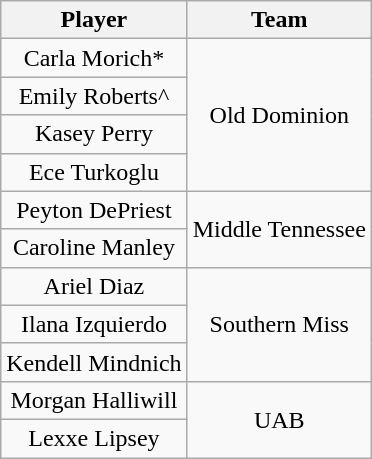<table class="wikitable" style="text-align: center;">
<tr>
<th>Player</th>
<th>Team</th>
</tr>
<tr>
<td>Carla Morich*</td>
<td rowspan=4>Old Dominion</td>
</tr>
<tr>
<td>Emily Roberts^</td>
</tr>
<tr>
<td>Kasey Perry</td>
</tr>
<tr>
<td>Ece Turkoglu</td>
</tr>
<tr>
<td>Peyton DePriest</td>
<td rowspan=2>Middle Tennessee</td>
</tr>
<tr>
<td>Caroline Manley</td>
</tr>
<tr>
<td>Ariel Diaz</td>
<td rowspan=3>Southern Miss</td>
</tr>
<tr>
<td>Ilana Izquierdo</td>
</tr>
<tr>
<td>Kendell Mindnich</td>
</tr>
<tr>
<td>Morgan Halliwill</td>
<td rowspan=2>UAB</td>
</tr>
<tr>
<td>Lexxe Lipsey</td>
</tr>
</table>
